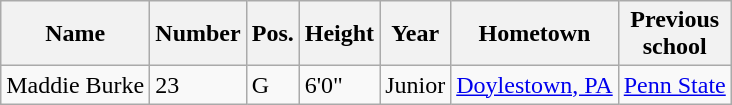<table class="wikitable sortable" border="1">
<tr>
<th>Name</th>
<th>Number</th>
<th>Pos.</th>
<th>Height</th>
<th>Year</th>
<th>Hometown</th>
<th class="unsortable">Previous<br>school</th>
</tr>
<tr>
<td>Maddie Burke</td>
<td>23</td>
<td>G</td>
<td>6'0"</td>
<td>Junior</td>
<td><a href='#'>Doylestown, PA</a></td>
<td><a href='#'>Penn State</a></td>
</tr>
</table>
